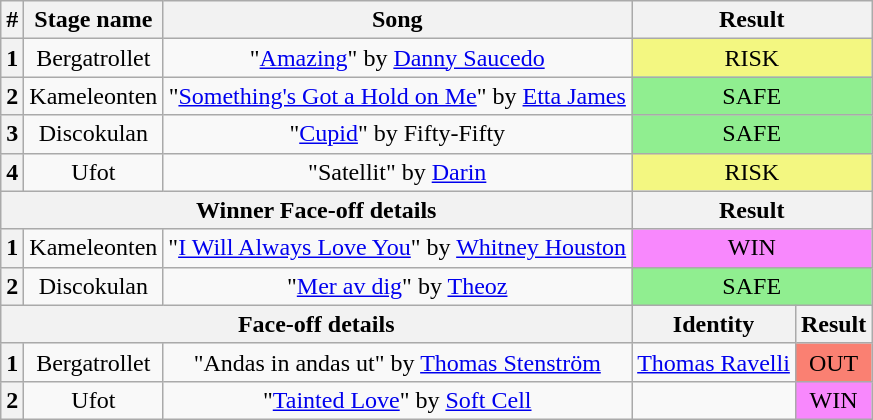<table class="wikitable plainrowheaders" style="text-align: center;">
<tr>
<th>#</th>
<th>Stage name</th>
<th>Song</th>
<th colspan=2>Result</th>
</tr>
<tr>
<th>1</th>
<td>Bergatrollet</td>
<td>"<a href='#'>Amazing</a>" by <a href='#'>Danny Saucedo</a></td>
<td colspan=2 bgcolor="F3F781">RISK</td>
</tr>
<tr>
<th>2</th>
<td>Kameleonten</td>
<td>"<a href='#'>Something's Got a Hold on Me</a>" by <a href='#'>Etta James</a></td>
<td colspan=2 bgcolor=lightgreen>SAFE</td>
</tr>
<tr>
<th>3</th>
<td>Discokulan</td>
<td>"<a href='#'>Cupid</a>" by Fifty-Fifty</td>
<td colspan=2 bgcolor=lightgreen>SAFE</td>
</tr>
<tr>
<th>4</th>
<td>Ufot</td>
<td>"Satellit" by <a href='#'> Darin</a></td>
<td colspan=2 bgcolor="F3F781">RISK</td>
</tr>
<tr>
<th colspan="3">Winner Face-off details</th>
<th colspan=2>Result</th>
</tr>
<tr>
<th>1</th>
<td>Kameleonten</td>
<td>"<a href='#'>I Will Always Love You</a>" by <a href='#'>Whitney Houston</a></td>
<td colspan="2" bgcolor="F888FD">WIN</td>
</tr>
<tr>
<th>2</th>
<td>Discokulan</td>
<td>"<a href='#'>Mer av dig</a>" by <a href='#'>Theoz</a></td>
<td colspan="2" bgcolor=lightgreen>SAFE</td>
</tr>
<tr>
<th colspan="3">Face-off details</th>
<th>Identity</th>
<th>Result</th>
</tr>
<tr>
<th>1</th>
<td>Bergatrollet</td>
<td>"Andas in andas ut" by <a href='#'>Thomas Stenström</a></td>
<td><a href='#'>Thomas Ravelli</a></td>
<td bgcolor=salmon>OUT</td>
</tr>
<tr>
<th>2</th>
<td>Ufot</td>
<td>"<a href='#'>Tainted Love</a>" by <a href='#'>Soft Cell</a></td>
<td></td>
<td bgcolor="F888FD">WIN</td>
</tr>
</table>
